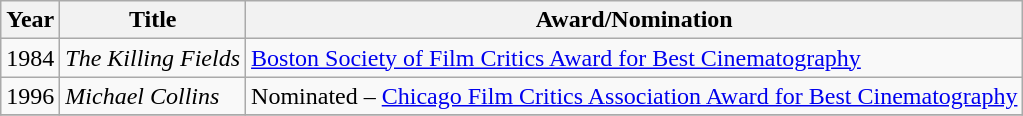<table class="wikitable">
<tr>
<th>Year</th>
<th>Title</th>
<th>Award/Nomination</th>
</tr>
<tr>
<td>1984</td>
<td><em>The Killing Fields</em></td>
<td><a href='#'>Boston Society of Film Critics Award for Best Cinematography</a></td>
</tr>
<tr>
<td>1996</td>
<td><em>Michael Collins</em></td>
<td>Nominated – <a href='#'>Chicago Film Critics Association Award for Best Cinematography</a></td>
</tr>
<tr>
</tr>
</table>
